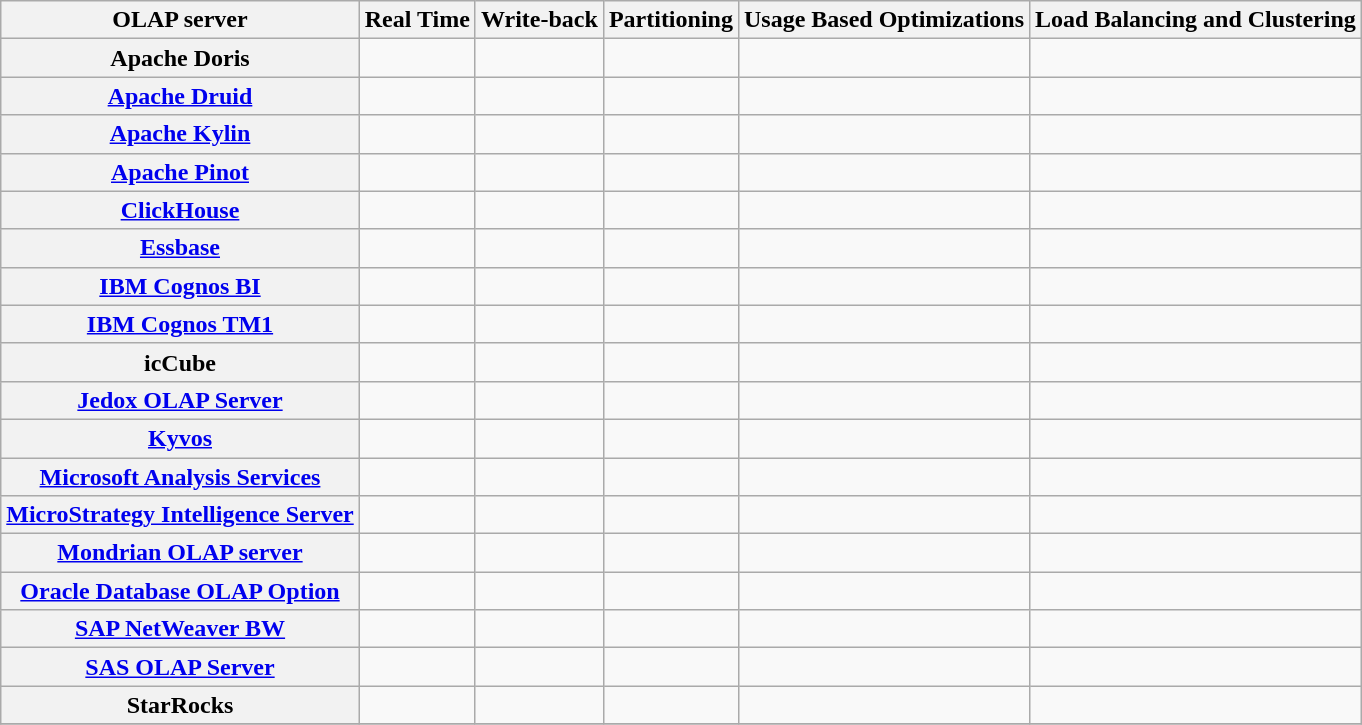<table class="wikitable sortable sort-under"  style="font-size: 100%; text-align: center; width: auto;">
<tr>
<th>OLAP server</th>
<th>Real Time</th>
<th>Write-back</th>
<th>Partitioning</th>
<th>Usage Based Optimizations</th>
<th>Load Balancing and Clustering</th>
</tr>
<tr>
<th>Apache Doris</th>
<td></td>
<td></td>
<td></td>
<td></td>
<td></td>
</tr>
<tr>
<th><a href='#'>Apache Druid</a></th>
<td></td>
<td></td>
<td></td>
<td></td>
<td></td>
</tr>
<tr>
<th><a href='#'>Apache Kylin</a></th>
<td></td>
<td></td>
<td></td>
<td></td>
<td></td>
</tr>
<tr>
<th><a href='#'>Apache Pinot</a></th>
<td></td>
<td></td>
<td></td>
<td></td>
<td></td>
</tr>
<tr>
<th><a href='#'>ClickHouse</a></th>
<td></td>
<td></td>
<td></td>
<td></td>
<td></td>
</tr>
<tr>
<th><a href='#'>Essbase</a></th>
<td></td>
<td></td>
<td></td>
<td></td>
<td></td>
</tr>
<tr>
<th><a href='#'>IBM Cognos BI</a></th>
<td></td>
<td></td>
<td></td>
<td></td>
<td></td>
</tr>
<tr>
<th><a href='#'>IBM Cognos TM1</a></th>
<td></td>
<td></td>
<td></td>
<td></td>
<td></td>
</tr>
<tr>
<th>icCube</th>
<td></td>
<td></td>
<td></td>
<td></td>
<td></td>
</tr>
<tr>
<th><a href='#'>Jedox OLAP Server</a></th>
<td></td>
<td></td>
<td></td>
<td></td>
<td></td>
</tr>
<tr>
<th><a href='#'>Kyvos</a></th>
<td></td>
<td></td>
<td></td>
<td></td>
<td></td>
</tr>
<tr>
<th><a href='#'>Microsoft Analysis Services</a></th>
<td></td>
<td></td>
<td></td>
<td></td>
<td></td>
</tr>
<tr>
<th><a href='#'>MicroStrategy Intelligence Server</a></th>
<td></td>
<td></td>
<td></td>
<td></td>
<td></td>
</tr>
<tr>
<th><a href='#'>Mondrian OLAP server</a></th>
<td></td>
<td></td>
<td></td>
<td></td>
<td></td>
</tr>
<tr>
<th><a href='#'>Oracle Database OLAP Option</a></th>
<td></td>
<td></td>
<td></td>
<td></td>
<td></td>
</tr>
<tr>
<th><a href='#'>SAP NetWeaver BW</a></th>
<td></td>
<td></td>
<td></td>
<td></td>
<td></td>
</tr>
<tr>
<th><a href='#'>SAS OLAP Server</a></th>
<td></td>
<td></td>
<td></td>
<td></td>
<td></td>
</tr>
<tr>
<th>StarRocks</th>
<td></td>
<td></td>
<td></td>
<td></td>
<td></td>
</tr>
<tr>
</tr>
</table>
